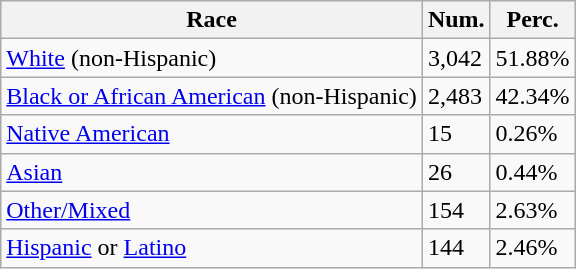<table class="wikitable">
<tr>
<th>Race</th>
<th>Num.</th>
<th>Perc.</th>
</tr>
<tr>
<td><a href='#'>White</a> (non-Hispanic)</td>
<td>3,042</td>
<td>51.88%</td>
</tr>
<tr>
<td><a href='#'>Black or African American</a> (non-Hispanic)</td>
<td>2,483</td>
<td>42.34%</td>
</tr>
<tr>
<td><a href='#'>Native American</a></td>
<td>15</td>
<td>0.26%</td>
</tr>
<tr>
<td><a href='#'>Asian</a></td>
<td>26</td>
<td>0.44%</td>
</tr>
<tr>
<td><a href='#'>Other/Mixed</a></td>
<td>154</td>
<td>2.63%</td>
</tr>
<tr>
<td><a href='#'>Hispanic</a> or <a href='#'>Latino</a></td>
<td>144</td>
<td>2.46%</td>
</tr>
</table>
